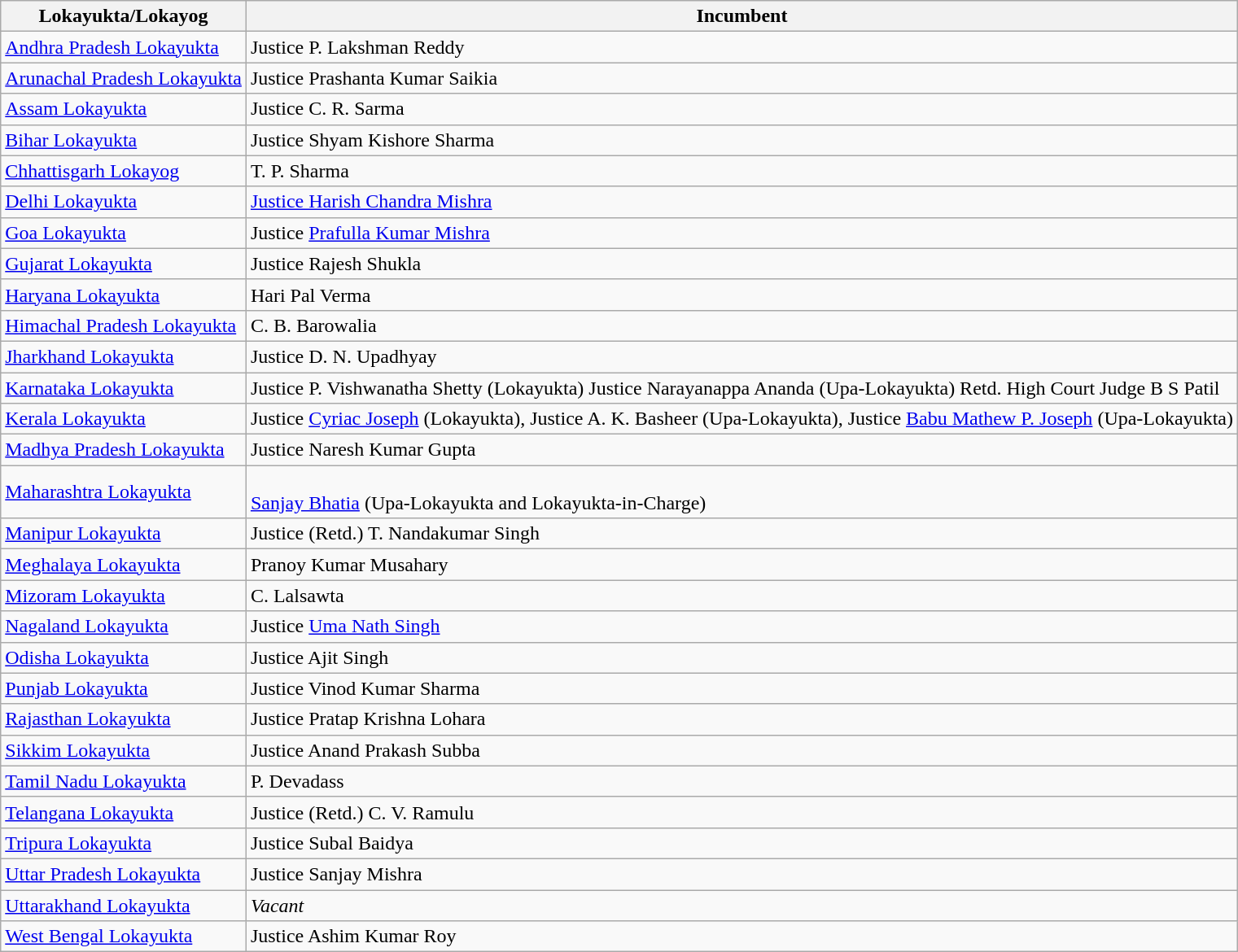<table class="wikitable sortable collapsible">
<tr>
<th>Lokayukta/Lokayog</th>
<th>Incumbent</th>
</tr>
<tr>
<td><a href='#'>Andhra Pradesh Lokayukta</a></td>
<td>Justice P. Lakshman Reddy</td>
</tr>
<tr>
<td><a href='#'>Arunachal Pradesh Lokayukta</a></td>
<td>Justice Prashanta Kumar Saikia</td>
</tr>
<tr>
<td><a href='#'>Assam Lokayukta</a></td>
<td>Justice C. R. Sarma</td>
</tr>
<tr>
<td><a href='#'>Bihar Lokayukta</a></td>
<td>Justice Shyam Kishore Sharma</td>
</tr>
<tr>
<td><a href='#'>Chhattisgarh Lokayog</a></td>
<td>T. P. Sharma</td>
</tr>
<tr>
<td><a href='#'>Delhi Lokayukta</a></td>
<td><a href='#'>Justice Harish Chandra Mishra</a></td>
</tr>
<tr>
<td><a href='#'>Goa Lokayukta</a></td>
<td>Justice <a href='#'>Prafulla Kumar Mishra</a></td>
</tr>
<tr>
<td><a href='#'>Gujarat Lokayukta</a></td>
<td>Justice Rajesh Shukla</td>
</tr>
<tr>
<td><a href='#'>Haryana Lokayukta</a></td>
<td>Hari Pal Verma</td>
</tr>
<tr>
<td><a href='#'>Himachal Pradesh Lokayukta</a></td>
<td>C. B. Barowalia</td>
</tr>
<tr>
<td><a href='#'>Jharkhand Lokayukta</a></td>
<td>Justice D. N. Upadhyay</td>
</tr>
<tr>
<td><a href='#'>Karnataka Lokayukta</a></td>
<td>Justice P. Vishwanatha Shetty (Lokayukta)  Justice Narayanappa Ananda (Upa-Lokayukta) Retd. High Court Judge B S Patil</td>
</tr>
<tr>
<td><a href='#'>Kerala Lokayukta</a></td>
<td>Justice <a href='#'>Cyriac Joseph</a> (Lokayukta), Justice A. K. Basheer (Upa-Lokayukta), Justice <a href='#'>Babu Mathew P. Joseph</a> (Upa-Lokayukta)</td>
</tr>
<tr>
<td><a href='#'>Madhya Pradesh Lokayukta</a></td>
<td>Justice Naresh Kumar Gupta</td>
</tr>
<tr>
<td><a href='#'>Maharashtra Lokayukta</a></td>
<td><br><a href='#'>Sanjay Bhatia</a> (Upa-Lokayukta and Lokayukta-in-Charge)</td>
</tr>
<tr>
<td><a href='#'>Manipur Lokayukta</a></td>
<td>Justice (Retd.) T. Nandakumar Singh</td>
</tr>
<tr>
<td><a href='#'>Meghalaya Lokayukta</a></td>
<td>Pranoy Kumar Musahary</td>
</tr>
<tr>
<td><a href='#'>Mizoram Lokayukta</a></td>
<td>C. Lalsawta</td>
</tr>
<tr>
<td><a href='#'>Nagaland Lokayukta</a></td>
<td>Justice <a href='#'>Uma Nath Singh</a></td>
</tr>
<tr>
<td><a href='#'>Odisha Lokayukta</a></td>
<td>Justice Ajit Singh</td>
</tr>
<tr>
<td><a href='#'>Punjab Lokayukta</a></td>
<td>Justice Vinod Kumar Sharma</td>
</tr>
<tr>
<td><a href='#'>Rajasthan Lokayukta</a></td>
<td>Justice Pratap Krishna Lohara</td>
</tr>
<tr>
<td><a href='#'>Sikkim Lokayukta</a></td>
<td>Justice Anand Prakash Subba</td>
</tr>
<tr>
<td><a href='#'>Tamil Nadu Lokayukta</a></td>
<td>P. Devadass</td>
</tr>
<tr>
<td><a href='#'>Telangana Lokayukta</a></td>
<td>Justice (Retd.) C. V. Ramulu</td>
</tr>
<tr>
<td><a href='#'>Tripura Lokayukta</a></td>
<td>Justice Subal Baidya</td>
</tr>
<tr>
<td><a href='#'>Uttar Pradesh Lokayukta</a></td>
<td>Justice Sanjay Mishra</td>
</tr>
<tr>
<td><a href='#'>Uttarakhand Lokayukta</a></td>
<td><em>Vacant</em></td>
</tr>
<tr>
<td><a href='#'>West Bengal Lokayukta</a></td>
<td>Justice Ashim Kumar Roy</td>
</tr>
</table>
